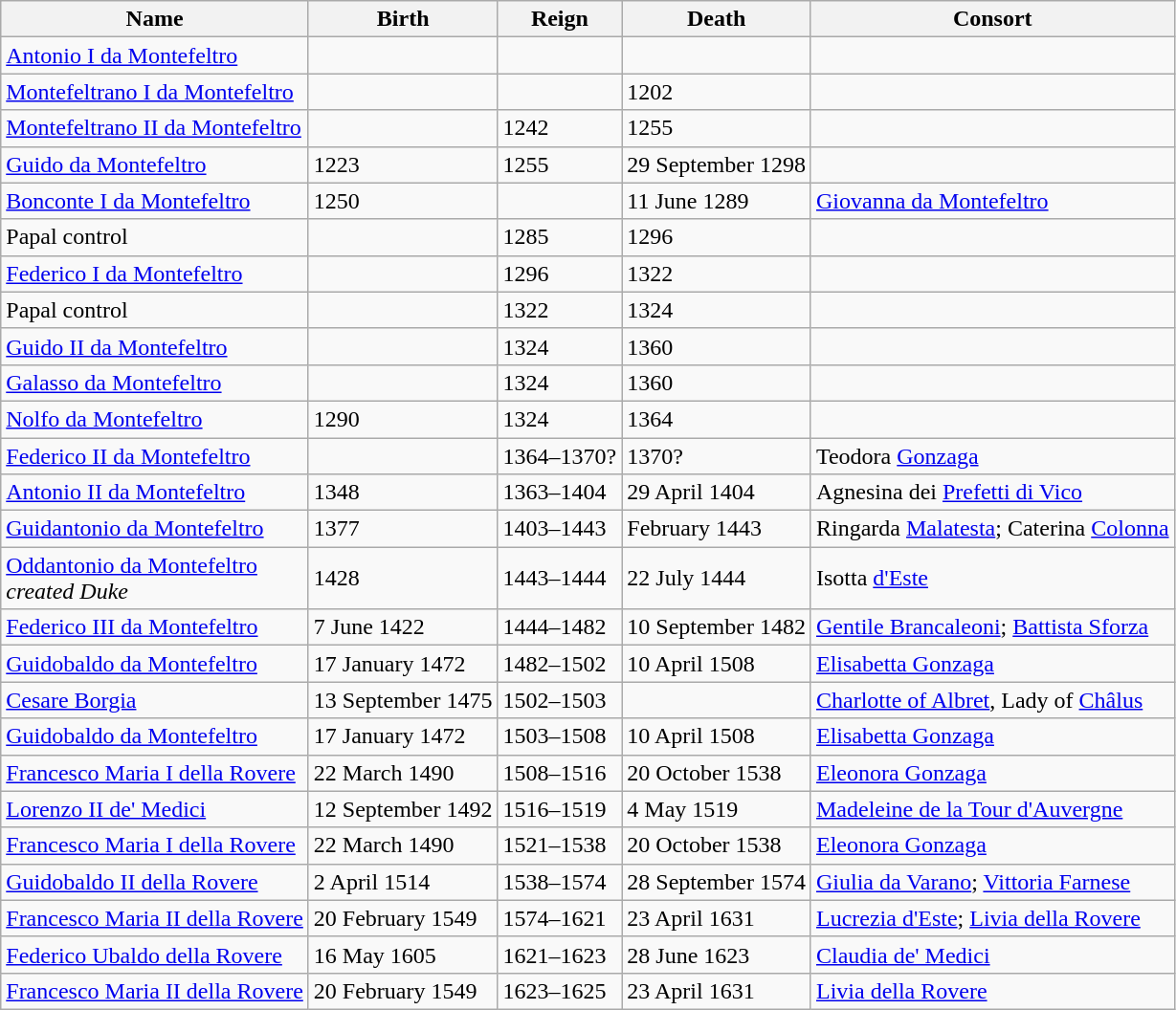<table class="wikitable">
<tr>
<th>Name</th>
<th>Birth</th>
<th>Reign</th>
<th>Death</th>
<th>Consort</th>
</tr>
<tr>
<td><a href='#'>Antonio I da Montefeltro</a></td>
<td></td>
<td></td>
<td></td>
<td></td>
</tr>
<tr>
<td><a href='#'>Montefeltrano I da Montefeltro</a></td>
<td></td>
<td></td>
<td>1202</td>
<td></td>
</tr>
<tr>
<td><a href='#'>Montefeltrano II da Montefeltro</a></td>
<td></td>
<td>1242</td>
<td>1255</td>
<td></td>
</tr>
<tr>
<td><a href='#'>Guido da Montefeltro</a></td>
<td>1223</td>
<td>1255</td>
<td>29 September 1298</td>
<td></td>
</tr>
<tr>
<td><a href='#'>Bonconte I da Montefeltro</a></td>
<td>1250</td>
<td></td>
<td>11 June 1289</td>
<td><a href='#'>Giovanna da Montefeltro</a></td>
</tr>
<tr>
<td>Papal control</td>
<td></td>
<td>1285</td>
<td>1296</td>
<td></td>
</tr>
<tr>
<td><a href='#'>Federico I da Montefeltro</a></td>
<td></td>
<td>1296</td>
<td>1322</td>
<td></td>
</tr>
<tr>
<td>Papal control</td>
<td></td>
<td>1322</td>
<td>1324</td>
<td></td>
</tr>
<tr>
<td><a href='#'>Guido II da Montefeltro</a></td>
<td></td>
<td>1324</td>
<td>1360</td>
<td></td>
</tr>
<tr>
<td><a href='#'>Galasso da Montefeltro</a></td>
<td></td>
<td>1324</td>
<td>1360</td>
<td></td>
</tr>
<tr>
<td><a href='#'>Nolfo da Montefeltro</a></td>
<td> 1290</td>
<td>1324</td>
<td>1364</td>
<td></td>
</tr>
<tr>
<td><a href='#'>Federico II da Montefeltro</a></td>
<td> </td>
<td>1364–1370?</td>
<td>1370?</td>
<td>Teodora <a href='#'>Gonzaga</a></td>
</tr>
<tr>
<td><a href='#'>Antonio II da Montefeltro</a></td>
<td>1348</td>
<td>1363–1404</td>
<td>29 April 1404</td>
<td>Agnesina dei <a href='#'>Prefetti di Vico</a></td>
</tr>
<tr>
<td><a href='#'>Guidantonio da Montefeltro</a></td>
<td>1377</td>
<td>1403–1443</td>
<td>February 1443</td>
<td>Ringarda <a href='#'>Malatesta</a>; Caterina <a href='#'>Colonna</a></td>
</tr>
<tr>
<td><a href='#'>Oddantonio da Montefeltro</a><br><em>created Duke</em></td>
<td>1428</td>
<td>1443–1444</td>
<td>22 July 1444</td>
<td>Isotta <a href='#'>d'Este</a></td>
</tr>
<tr>
<td><a href='#'>Federico III da Montefeltro</a></td>
<td>7 June 1422</td>
<td>1444–1482</td>
<td>10 September 1482</td>
<td><a href='#'>Gentile Brancaleoni</a>; <a href='#'>Battista Sforza</a></td>
</tr>
<tr>
<td><a href='#'>Guidobaldo da Montefeltro</a></td>
<td>17 January 1472</td>
<td>1482–1502</td>
<td>10 April 1508</td>
<td><a href='#'>Elisabetta Gonzaga</a></td>
</tr>
<tr>
<td><a href='#'>Cesare Borgia</a></td>
<td>13 September 1475</td>
<td>1502–1503</td>
<td> </td>
<td><a href='#'>Charlotte of Albret</a>, Lady of <a href='#'>Châlus</a></td>
</tr>
<tr>
<td><a href='#'>Guidobaldo da Montefeltro</a></td>
<td>17 January 1472</td>
<td>1503–1508</td>
<td>10 April 1508</td>
<td><a href='#'>Elisabetta Gonzaga</a></td>
</tr>
<tr>
<td><a href='#'>Francesco Maria I della Rovere</a></td>
<td>22 March 1490</td>
<td>1508–1516</td>
<td>20 October 1538</td>
<td><a href='#'>Eleonora Gonzaga</a></td>
</tr>
<tr>
<td><a href='#'>Lorenzo II de' Medici</a></td>
<td>12 September 1492</td>
<td>1516–1519</td>
<td>4 May 1519</td>
<td><a href='#'>Madeleine de la Tour d'Auvergne</a></td>
</tr>
<tr>
<td><a href='#'>Francesco Maria I della Rovere</a></td>
<td>22 March 1490</td>
<td>1521–1538</td>
<td>20 October 1538</td>
<td><a href='#'>Eleonora Gonzaga</a></td>
</tr>
<tr>
<td><a href='#'>Guidobaldo II della Rovere</a></td>
<td>2 April 1514</td>
<td>1538–1574</td>
<td>28 September 1574</td>
<td><a href='#'>Giulia da Varano</a>; <a href='#'>Vittoria Farnese</a></td>
</tr>
<tr>
<td><a href='#'>Francesco Maria II della Rovere</a></td>
<td>20 February 1549</td>
<td>1574–1621</td>
<td>23 April 1631</td>
<td><a href='#'>Lucrezia d'Este</a>; <a href='#'>Livia della Rovere</a></td>
</tr>
<tr>
<td><a href='#'>Federico Ubaldo della Rovere</a></td>
<td>16 May 1605</td>
<td>1621–1623</td>
<td>28 June 1623</td>
<td><a href='#'>Claudia de' Medici</a></td>
</tr>
<tr>
<td><a href='#'>Francesco Maria II della Rovere</a></td>
<td>20 February 1549</td>
<td>1623–1625</td>
<td>23 April 1631</td>
<td><a href='#'>Livia della Rovere</a></td>
</tr>
</table>
